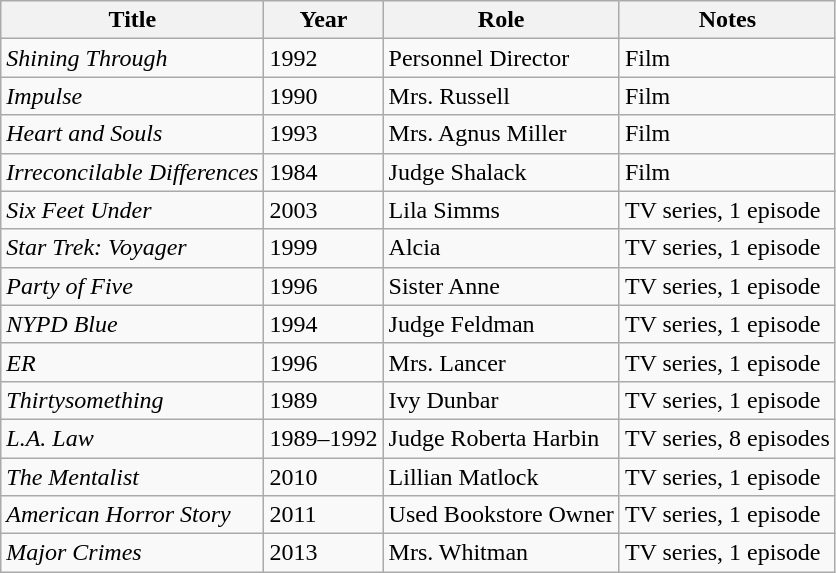<table class="wikitable plainrowheaders sortable">
<tr>
<th>Title</th>
<th>Year</th>
<th>Role</th>
<th>Notes</th>
</tr>
<tr>
<td><em>Shining Through</em></td>
<td>1992</td>
<td>Personnel Director</td>
<td>Film</td>
</tr>
<tr>
<td><em>Impulse</em></td>
<td>1990</td>
<td>Mrs. Russell</td>
<td>Film</td>
</tr>
<tr>
<td><em>Heart and Souls</em></td>
<td>1993</td>
<td>Mrs. Agnus Miller</td>
<td>Film</td>
</tr>
<tr>
<td><em>Irreconcilable Differences</em></td>
<td>1984</td>
<td>Judge Shalack</td>
<td>Film</td>
</tr>
<tr>
<td><em>Six Feet Under</em></td>
<td>2003</td>
<td>Lila Simms</td>
<td>TV series, 1 episode</td>
</tr>
<tr>
<td><em>Star Trek: Voyager</em></td>
<td>1999</td>
<td>Alcia</td>
<td>TV series, 1 episode</td>
</tr>
<tr>
<td><em>Party of Five</em></td>
<td>1996</td>
<td>Sister Anne</td>
<td>TV series, 1 episode</td>
</tr>
<tr>
<td><em>NYPD Blue</em></td>
<td>1994</td>
<td>Judge Feldman</td>
<td>TV series, 1 episode</td>
</tr>
<tr>
<td><em>ER</em></td>
<td>1996</td>
<td>Mrs. Lancer</td>
<td>TV series, 1 episode</td>
</tr>
<tr>
<td><em>Thirtysomething</em></td>
<td>1989</td>
<td>Ivy Dunbar</td>
<td>TV series, 1 episode</td>
</tr>
<tr>
<td><em>L.A. Law</em></td>
<td>1989–1992</td>
<td>Judge Roberta Harbin</td>
<td>TV series, 8 episodes</td>
</tr>
<tr>
<td><em>The Mentalist</em></td>
<td>2010</td>
<td>Lillian Matlock</td>
<td>TV series, 1 episode</td>
</tr>
<tr>
<td><em>American Horror Story</em></td>
<td>2011</td>
<td>Used Bookstore Owner</td>
<td>TV series, 1 episode</td>
</tr>
<tr>
<td><em>Major Crimes</em></td>
<td>2013</td>
<td>Mrs. Whitman</td>
<td>TV series, 1 episode</td>
</tr>
</table>
